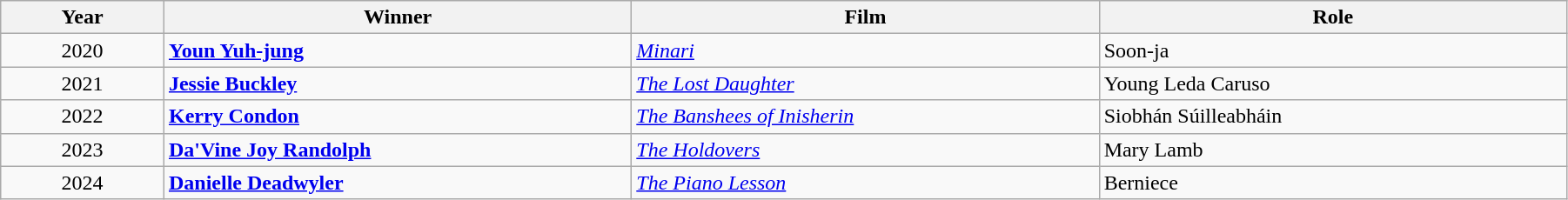<table class="wikitable" width="95%" cellpadding="5">
<tr>
<th width="100"><strong>Year</strong></th>
<th width="300"><strong>Winner</strong></th>
<th width="300"><strong>Film</strong></th>
<th width="300"><strong>Role</strong></th>
</tr>
<tr>
<td style="text-align:center;">2020</td>
<td><strong><a href='#'>Youn Yuh-jung</a></strong></td>
<td><em><a href='#'>Minari</a></em></td>
<td>Soon-ja</td>
</tr>
<tr>
<td style="text-align:center;">2021</td>
<td><strong><a href='#'>Jessie Buckley</a></strong></td>
<td><em><a href='#'>The Lost Daughter</a></em></td>
<td>Young Leda Caruso</td>
</tr>
<tr>
<td style="text-align:center;">2022</td>
<td><strong><a href='#'>Kerry Condon</a></strong></td>
<td><em><a href='#'>The Banshees of Inisherin</a></em></td>
<td>Siobhán Súilleabháin</td>
</tr>
<tr>
<td style="text-align:center;">2023</td>
<td><strong><a href='#'>Da'Vine Joy Randolph</a></strong></td>
<td><em><a href='#'>The Holdovers</a></em></td>
<td>Mary Lamb</td>
</tr>
<tr>
<td style="text-align:center;">2024</td>
<td><strong><a href='#'>Danielle Deadwyler</a></strong></td>
<td><em><a href='#'>The Piano Lesson</a></em></td>
<td>Berniece</td>
</tr>
</table>
